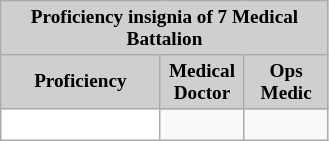<table class="wikitable" style="font-size:80%;" align="center;">
<tr>
<th Scope="col" colspan="3" style="background:#CECFCE;">Proficiency insignia of 7 Medical Battalion</th>
</tr>
<tr>
<th scope="col"  style="width:100px; background:#cecfce;">Proficiency</th>
<th scope="col"  style="width:50px; background:#cecfce;">Medical Doctor</th>
<th scope="col"  style="width:50px; background:#cecfce;">Ops Medic</th>
</tr>
<tr>
<td style="background:#fff;"><br></td>
<td></td>
<td></td>
</tr>
</table>
